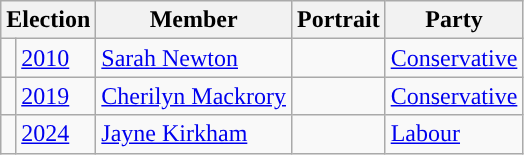<table class="wikitable">
<tr>
<th colspan="2">Election</th>
<th>Member</th>
<th>Portrait</th>
<th>Party</th>
</tr>
<tr>
<td style="color:inherit;background-color: "></td>
<td><a href='#'>2010</a></td>
<td><a href='#'>Sarah Newton</a></td>
<td></td>
<td><a href='#'>Conservative</a></td>
</tr>
<tr>
<td style="color:inherit;background-color: "></td>
<td><a href='#'>2019</a></td>
<td><a href='#'>Cherilyn Mackrory</a></td>
<td></td>
<td><a href='#'>Conservative</a></td>
</tr>
<tr>
<td style="color:inherit;background-color: "></td>
<td><a href='#'>2024</a></td>
<td><a href='#'>Jayne Kirkham</a></td>
<td></td>
<td><a href='#'>Labour</a></td>
</tr>
</table>
